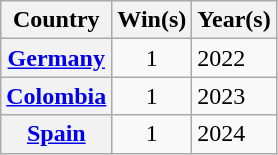<table class="wikitable plainrowheaders sortable">
<tr>
<th scope="col">Country</th>
<th scope="col">Win(s)</th>
<th scope="col">Year(s)</th>
</tr>
<tr>
<th scope="row"> <a href='#'>Germany</a></th>
<td rowspan="1" align="center">1</td>
<td>2022</td>
</tr>
<tr>
<th scope="row"> <a href='#'>Colombia</a></th>
<td rowspan="1" align="center">1</td>
<td>2023</td>
</tr>
<tr>
<th scope="row"> <a href='#'>Spain</a></th>
<td rowspan="1" align="center">1</td>
<td>2024</td>
</tr>
</table>
